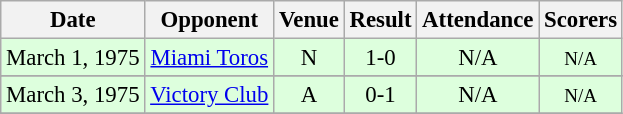<table class="wikitable" style="font-size:95%; text-align:center">
<tr>
<th>Date</th>
<th>Opponent</th>
<th>Venue</th>
<th>Result</th>
<th>Attendance</th>
<th>Scorers</th>
</tr>
<tr bgcolor="#ddffdd">
<td>March 1, 1975</td>
<td><a href='#'>Miami Toros</a></td>
<td>N</td>
<td>1-0</td>
<td>N/A</td>
<td><small>N/A</small></td>
</tr>
<tr>
</tr>
<tr bgcolor="#ddffdd">
<td>March 3, 1975</td>
<td><a href='#'>Victory Club</a></td>
<td>A</td>
<td>0-1</td>
<td>N/A</td>
<td><small>N/A</small></td>
</tr>
<tr>
</tr>
</table>
